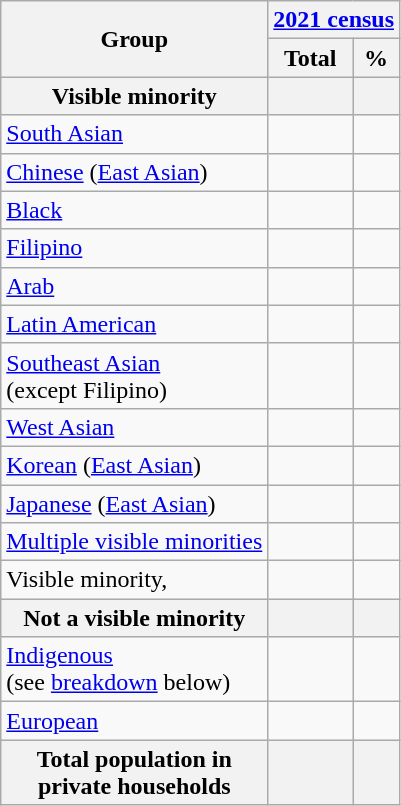<table class="wikitable sortable">
<tr>
<th rowspan="2">Group</th>
<th colspan="2"><a href='#'>2021 census</a></th>
</tr>
<tr style="background:#e0e0e0;">
<th>Total</th>
<th>%</th>
</tr>
<tr class="sortbottom">
<th>Visible minority</th>
<th align=center></th>
<th align=center></th>
</tr>
<tr>
<td><a href='#'>South Asian</a></td>
<td align=center></td>
<td align=center></td>
</tr>
<tr>
<td><a href='#'>Chinese</a> (<a href='#'>East Asian</a>)</td>
<td align=center></td>
<td style="text-align:center;"></td>
</tr>
<tr>
<td><a href='#'>Black</a></td>
<td align=center></td>
<td align=center></td>
</tr>
<tr>
<td><a href='#'>Filipino</a></td>
<td align=center></td>
<td align=center></td>
</tr>
<tr>
<td><a href='#'>Arab</a></td>
<td align=center></td>
<td align=center></td>
</tr>
<tr>
<td><a href='#'>Latin American</a></td>
<td align=center></td>
<td align=center></td>
</tr>
<tr>
<td><a href='#'>Southeast Asian</a><br>(except Filipino)</td>
<td align=center></td>
<td align=center></td>
</tr>
<tr>
<td><a href='#'>West Asian</a></td>
<td align=center></td>
<td align=center></td>
</tr>
<tr>
<td><a href='#'>Korean</a> (<a href='#'>East Asian</a>)</td>
<td align=center></td>
<td align=center></td>
</tr>
<tr>
<td><a href='#'>Japanese</a> (<a href='#'>East Asian</a>)</td>
<td align=center></td>
<td align=center></td>
</tr>
<tr class="sortbottom">
<td><a href='#'>Multiple visible minorities</a></td>
<td align=center></td>
<td align=center></td>
</tr>
<tr class="sortbottom">
<td>Visible minority, </td>
<td align=center></td>
<td align=center></td>
</tr>
<tr class="sortbottom">
<th>Not a visible minority</th>
<th align=center></th>
<th align=center></th>
</tr>
<tr class="sortbottom">
<td><a href='#'>Indigenous</a><br>(see <a href='#'>breakdown</a> below)</td>
<td align=center></td>
<td align=center></td>
</tr>
<tr class="sortbottom">
<td><a href='#'>European</a></td>
<td align=center></td>
<td align=center></td>
</tr>
<tr class="sortbottom">
<th>Total population in<br>private households</th>
<th align=center></th>
<th align=center></th>
</tr>
</table>
